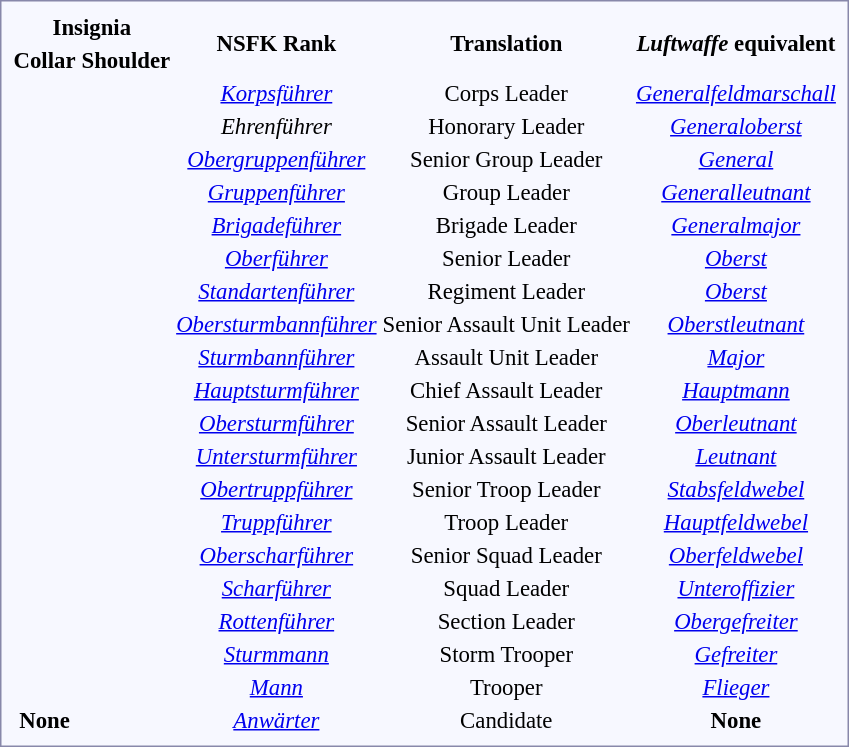<table style="border:1px solid #8888aa; background-color:#f7f8ff; padding:5px; font-size:95%; margin: 0px 12px 12px 0px;">
<tr style="text-align:center;">
<th colspan=2>Insignia</th>
<th rowspan=2>NSFK Rank</th>
<th rowspan=2>Translation</th>
<th rowspan=2><em>Luftwaffe</em> equivalent</th>
</tr>
<tr>
<th>Collar</th>
<th>Shoulder</th>
</tr>
<tr style="text-align:center;">
<td></td>
<td></td>
<td><em><a href='#'>Korpsführer</a></em></td>
<td>Corps Leader</td>
<td><em><a href='#'>Generalfeldmarschall</a></em></td>
</tr>
<tr style="text-align:center;">
<td></td>
<td rowspan=5></td>
<td><em>Ehrenführer</em></td>
<td>Honorary Leader</td>
<td><em><a href='#'>Generaloberst</a></em></td>
</tr>
<tr style="text-align:center;">
<td></td>
<td><em><a href='#'>Obergruppenführer</a></em></td>
<td>Senior Group Leader</td>
<td><em><a href='#'>General</a></em></td>
</tr>
<tr style="text-align:center;">
<td></td>
<td><em><a href='#'>Gruppenführer</a></em></td>
<td>Group Leader</td>
<td><em><a href='#'>Generalleutnant</a></em></td>
</tr>
<tr style="text-align:center;">
<td></td>
<td><em><a href='#'>Brigadeführer</a></em></td>
<td>Brigade Leader</td>
<td><em><a href='#'>Generalmajor</a></em></td>
</tr>
<tr style="text-align:center;">
<td></td>
<td><em><a href='#'>Oberführer</a></em></td>
<td>Senior Leader</td>
<td><em><a href='#'>Oberst</a></em></td>
</tr>
<tr style="text-align:center;">
<td></td>
<td rowspan=3></td>
<td><em><a href='#'>Standartenführer</a></em></td>
<td>Regiment Leader</td>
<td><em><a href='#'>Oberst</a></em></td>
</tr>
<tr style="text-align:center;">
<td></td>
<td><em><a href='#'>Obersturmbannführer</a></em></td>
<td>Senior Assault Unit Leader</td>
<td><em><a href='#'>Oberstleutnant</a></em></td>
</tr>
<tr style="text-align:center;">
<td></td>
<td><em><a href='#'>Sturmbannführer</a></em></td>
<td>Assault Unit Leader</td>
<td><em><a href='#'>Major</a></em></td>
</tr>
<tr style="text-align:center;">
<td></td>
<td rowspan=3></td>
<td><em><a href='#'>Hauptsturmführer</a></em></td>
<td>Chief Assault Leader</td>
<td><em><a href='#'>Hauptmann</a></em></td>
</tr>
<tr style="text-align:center;">
<td></td>
<td><em><a href='#'>Obersturmführer</a></em></td>
<td>Senior Assault Leader</td>
<td><em><a href='#'>Oberleutnant</a></em></td>
</tr>
<tr style="text-align:center;">
<td></td>
<td><em><a href='#'>Untersturmführer</a></em></td>
<td>Junior Assault Leader</td>
<td><em><a href='#'>Leutnant</a></em></td>
</tr>
<tr style="text-align:center;">
<td></td>
<td rowspan=8></td>
<td><em><a href='#'>Obertruppführer</a></em></td>
<td>Senior Troop Leader</td>
<td><em><a href='#'>Stabsfeldwebel</a></em></td>
</tr>
<tr style="text-align:center;">
<td></td>
<td><em><a href='#'>Truppführer</a></em></td>
<td>Troop Leader</td>
<td><em><a href='#'>Hauptfeldwebel</a></em></td>
</tr>
<tr style="text-align:center;">
<td></td>
<td><em><a href='#'>Oberscharführer</a></em></td>
<td>Senior Squad Leader</td>
<td><em><a href='#'>Oberfeldwebel</a></em></td>
</tr>
<tr style="text-align:center;">
<td></td>
<td><em><a href='#'>Scharführer</a></em></td>
<td>Squad Leader</td>
<td><em><a href='#'>Unteroffizier</a></em></td>
</tr>
<tr style="text-align:center;">
<td></td>
<td><em><a href='#'>Rottenführer</a></em></td>
<td>Section Leader</td>
<td><em><a href='#'>Obergefreiter</a></em></td>
</tr>
<tr style="text-align:center;">
<td></td>
<td><em><a href='#'>Sturmmann</a></em></td>
<td>Storm Trooper</td>
<td><em><a href='#'>Gefreiter</a></em></td>
</tr>
<tr style="text-align:center;">
<td></td>
<td><em><a href='#'>Mann</a></em></td>
<td>Trooper</td>
<td><em><a href='#'>Flieger</a></em></td>
</tr>
<tr style="text-align:center;">
<td><strong>None</strong></td>
<td><em><a href='#'>Anwärter</a></em></td>
<td>Candidate</td>
<td><strong>None</strong></td>
</tr>
</table>
